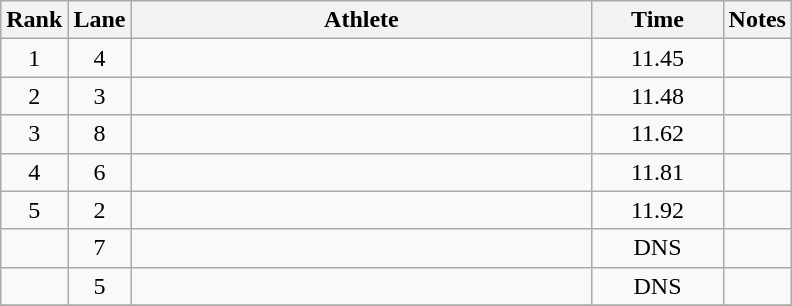<table class="wikitable" style="text-align:center">
<tr>
<th>Rank</th>
<th>Lane</th>
<th width=300>Athlete</th>
<th width=80>Time</th>
<th>Notes</th>
</tr>
<tr>
<td>1</td>
<td>4</td>
<td align=left></td>
<td>11.45</td>
<td></td>
</tr>
<tr>
<td>2</td>
<td>3</td>
<td align=left></td>
<td>11.48</td>
<td></td>
</tr>
<tr>
<td>3</td>
<td>8</td>
<td align=left></td>
<td>11.62</td>
<td></td>
</tr>
<tr>
<td>4</td>
<td>6</td>
<td align=left></td>
<td>11.81</td>
<td></td>
</tr>
<tr>
<td>5</td>
<td>2</td>
<td align=left></td>
<td>11.92</td>
<td></td>
</tr>
<tr>
<td></td>
<td>7</td>
<td align=left></td>
<td>DNS</td>
<td></td>
</tr>
<tr>
<td></td>
<td>5</td>
<td align=left></td>
<td>DNS</td>
<td></td>
</tr>
<tr>
</tr>
</table>
